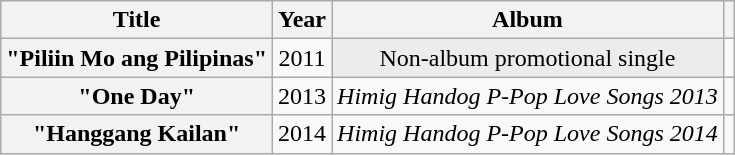<table class="wikitable plainrowheaders" style="text-align:center;">
<tr>
<th scope="col">Title</th>
<th scope="col">Year</th>
<th scope="col">Album</th>
<th scope="col"></th>
</tr>
<tr>
<th scope="row">"Piliin Mo ang Pilipinas"<br></th>
<td>2011</td>
<td style="background:#ECECEC;">Non-album promotional single</td>
<td></td>
</tr>
<tr>
<th scope="row">"One Day"</th>
<td>2013</td>
<td><em>Himig Handog P-Pop Love Songs 2013</em></td>
<td></td>
</tr>
<tr>
<th scope="row">"Hanggang Kailan"</th>
<td>2014</td>
<td><em>Himig Handog P-Pop Love Songs 2014</em></td>
<td></td>
</tr>
</table>
